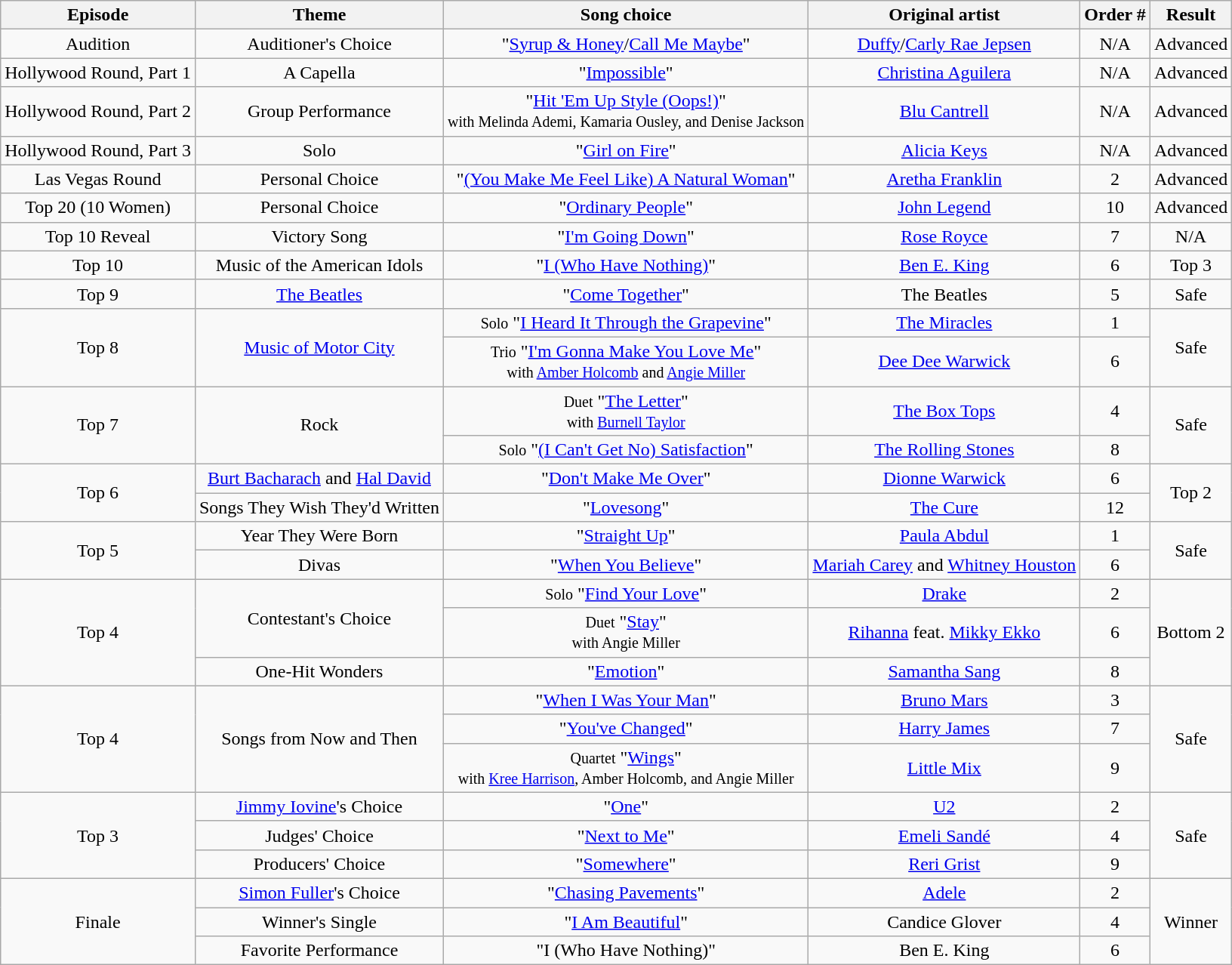<table class="wikitable" style="text-align: center;">
<tr>
<th>Episode</th>
<th>Theme</th>
<th>Song choice</th>
<th>Original artist</th>
<th>Order #</th>
<th>Result</th>
</tr>
<tr>
<td>Audition</td>
<td>Auditioner's Choice</td>
<td>"<a href='#'>Syrup & Honey</a>/<a href='#'>Call Me Maybe</a>"</td>
<td><a href='#'>Duffy</a>/<a href='#'>Carly Rae Jepsen</a></td>
<td>N/A</td>
<td>Advanced</td>
</tr>
<tr>
<td>Hollywood Round, Part 1</td>
<td>A Capella</td>
<td>"<a href='#'>Impossible</a>"</td>
<td><a href='#'>Christina Aguilera</a></td>
<td>N/A</td>
<td>Advanced</td>
</tr>
<tr>
<td>Hollywood Round, Part 2</td>
<td>Group Performance</td>
<td>"<a href='#'>Hit 'Em Up Style (Oops!)</a>" <br> <small>with Melinda Ademi, Kamaria Ousley, and Denise Jackson</small></td>
<td><a href='#'>Blu Cantrell</a></td>
<td>N/A</td>
<td>Advanced</td>
</tr>
<tr>
<td>Hollywood Round, Part 3</td>
<td>Solo</td>
<td>"<a href='#'>Girl on Fire</a>"</td>
<td><a href='#'>Alicia Keys</a></td>
<td>N/A</td>
<td>Advanced</td>
</tr>
<tr>
<td>Las Vegas Round</td>
<td>Personal Choice</td>
<td>"<a href='#'>(You Make Me Feel Like) A Natural Woman</a>"</td>
<td><a href='#'>Aretha Franklin</a></td>
<td>2</td>
<td>Advanced</td>
</tr>
<tr>
<td>Top 20 (10 Women)</td>
<td>Personal Choice</td>
<td>"<a href='#'>Ordinary People</a>"</td>
<td><a href='#'>John Legend</a></td>
<td>10</td>
<td>Advanced</td>
</tr>
<tr>
<td>Top 10 Reveal</td>
<td>Victory Song</td>
<td>"<a href='#'>I'm Going Down</a>"</td>
<td><a href='#'>Rose Royce</a></td>
<td>7</td>
<td>N/A</td>
</tr>
<tr>
<td>Top 10</td>
<td>Music of the American Idols</td>
<td>"<a href='#'>I (Who Have Nothing)</a>"</td>
<td><a href='#'>Ben E. King</a></td>
<td>6</td>
<td>Top 3</td>
</tr>
<tr>
<td>Top 9</td>
<td><a href='#'>The Beatles</a></td>
<td>"<a href='#'>Come Together</a>"</td>
<td>The Beatles</td>
<td>5</td>
<td>Safe</td>
</tr>
<tr>
<td rowspan=2>Top 8</td>
<td rowspan=2><a href='#'>Music of Motor City</a></td>
<td><small>Solo</small> "<a href='#'>I Heard It Through the Grapevine</a>"</td>
<td><a href='#'>The Miracles</a></td>
<td>1</td>
<td rowspan=2>Safe</td>
</tr>
<tr>
<td><small>Trio</small> "<a href='#'>I'm Gonna Make You Love Me</a>"<br> <small>with <a href='#'>Amber Holcomb</a> and <a href='#'>Angie Miller</a></small></td>
<td><a href='#'>Dee Dee Warwick</a></td>
<td>6</td>
</tr>
<tr>
<td rowspan=2>Top 7</td>
<td rowspan=2>Rock</td>
<td><small>Duet</small> "<a href='#'>The Letter</a>"<br> <small>with <a href='#'>Burnell Taylor</a></small></td>
<td><a href='#'>The Box Tops</a></td>
<td>4</td>
<td rowspan=2>Safe</td>
</tr>
<tr>
<td><small>Solo</small> "<a href='#'>(I Can't Get No) Satisfaction</a>"</td>
<td><a href='#'>The Rolling Stones</a></td>
<td>8</td>
</tr>
<tr>
<td rowspan=2>Top 6</td>
<td><a href='#'>Burt Bacharach</a> and <a href='#'>Hal David</a></td>
<td>"<a href='#'>Don't Make Me Over</a>"</td>
<td><a href='#'>Dionne Warwick</a></td>
<td>6</td>
<td rowspan=2>Top 2</td>
</tr>
<tr>
<td>Songs They Wish They'd Written</td>
<td>"<a href='#'>Lovesong</a>"</td>
<td><a href='#'>The Cure</a></td>
<td>12</td>
</tr>
<tr>
<td rowspan=2>Top 5</td>
<td>Year They Were Born</td>
<td>"<a href='#'>Straight Up</a>"</td>
<td><a href='#'>Paula Abdul</a></td>
<td>1</td>
<td rowspan=2>Safe</td>
</tr>
<tr>
<td>Divas</td>
<td>"<a href='#'>When You Believe</a>"</td>
<td><a href='#'>Mariah Carey</a> and <a href='#'>Whitney Houston</a></td>
<td>6</td>
</tr>
<tr>
<td rowspan=3>Top 4</td>
<td rowspan=2>Contestant's Choice</td>
<td><small>Solo</small> "<a href='#'>Find Your Love</a>"</td>
<td><a href='#'>Drake</a></td>
<td>2</td>
<td rowspan=3>Bottom 2</td>
</tr>
<tr>
<td><small>Duet</small> "<a href='#'>Stay</a>" <br> <small>with Angie Miller</small></td>
<td><a href='#'>Rihanna</a> feat. <a href='#'>Mikky Ekko</a></td>
<td>6</td>
</tr>
<tr>
<td>One-Hit Wonders</td>
<td>"<a href='#'>Emotion</a>"</td>
<td><a href='#'>Samantha Sang</a></td>
<td>8</td>
</tr>
<tr>
<td rowspan=3>Top 4</td>
<td rowspan=3>Songs from Now and Then</td>
<td>"<a href='#'>When I Was Your Man</a>"</td>
<td><a href='#'>Bruno Mars</a></td>
<td>3</td>
<td rowspan=3>Safe</td>
</tr>
<tr>
<td>"<a href='#'>You've Changed</a>"</td>
<td><a href='#'>Harry James</a></td>
<td>7</td>
</tr>
<tr>
<td><small>Quartet</small> "<a href='#'>Wings</a>" <br> <small>with <a href='#'>Kree Harrison</a>, Amber Holcomb, and Angie Miller</small></td>
<td><a href='#'>Little Mix</a></td>
<td>9</td>
</tr>
<tr>
<td rowspan=3>Top 3</td>
<td><a href='#'>Jimmy Iovine</a>'s Choice</td>
<td>"<a href='#'>One</a>"</td>
<td><a href='#'>U2</a></td>
<td>2</td>
<td rowspan=3>Safe</td>
</tr>
<tr>
<td>Judges' Choice</td>
<td>"<a href='#'>Next to Me</a>"</td>
<td><a href='#'>Emeli Sandé</a></td>
<td>4</td>
</tr>
<tr>
<td>Producers' Choice</td>
<td>"<a href='#'>Somewhere</a>"</td>
<td><a href='#'>Reri Grist</a></td>
<td>9</td>
</tr>
<tr>
<td rowspan=3>Finale</td>
<td><a href='#'>Simon Fuller</a>'s Choice</td>
<td>"<a href='#'>Chasing Pavements</a>"</td>
<td><a href='#'>Adele</a></td>
<td>2</td>
<td rowspan=3>Winner</td>
</tr>
<tr>
<td>Winner's Single</td>
<td>"<a href='#'>I Am Beautiful</a>"</td>
<td>Candice Glover</td>
<td>4</td>
</tr>
<tr>
<td>Favorite Performance</td>
<td>"I (Who Have Nothing)"</td>
<td>Ben E. King</td>
<td>6</td>
</tr>
</table>
